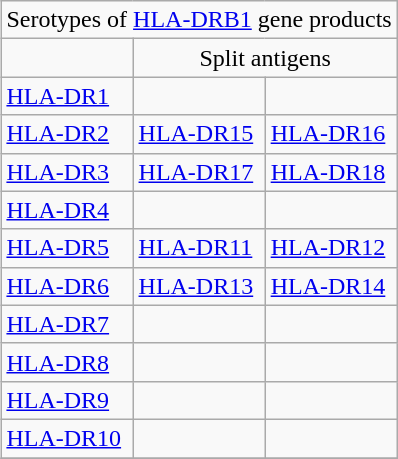<table class="wikitable" align="right">
<tr>
<td colspan = "3">Serotypes of <a href='#'>HLA-DRB1</a> gene products</td>
</tr>
<tr>
<td><strong> </strong></td>
<td colspan = "2" align="center">Split antigens</td>
</tr>
<tr>
<td><a href='#'>HLA-DR1</a></td>
<td></td>
<td></td>
</tr>
<tr>
<td><a href='#'>HLA-DR2</a></td>
<td><a href='#'>HLA-DR15</a></td>
<td><a href='#'>HLA-DR16</a></td>
</tr>
<tr>
<td><a href='#'>HLA-DR3</a></td>
<td><a href='#'>HLA-DR17</a></td>
<td><a href='#'>HLA-DR18</a></td>
</tr>
<tr>
<td><a href='#'>HLA-DR4</a></td>
<td></td>
<td></td>
</tr>
<tr>
<td><a href='#'>HLA-DR5</a></td>
<td><a href='#'>HLA-DR11</a></td>
<td><a href='#'>HLA-DR12</a></td>
</tr>
<tr>
<td><a href='#'>HLA-DR6</a></td>
<td><a href='#'>HLA-DR13</a></td>
<td><a href='#'>HLA-DR14</a></td>
</tr>
<tr>
<td><a href='#'>HLA-DR7</a></td>
<td></td>
<td></td>
</tr>
<tr>
<td><a href='#'>HLA-DR8</a></td>
<td></td>
<td></td>
</tr>
<tr>
<td><a href='#'>HLA-DR9</a></td>
<td></td>
<td></td>
</tr>
<tr>
<td><a href='#'>HLA-DR10</a></td>
<td></td>
<td></td>
</tr>
<tr>
</tr>
</table>
